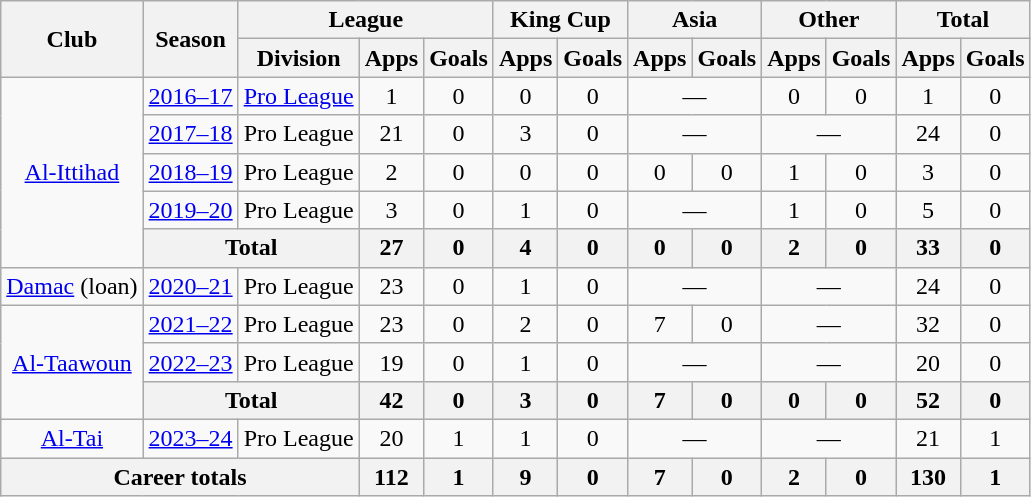<table class="wikitable" style="text-align: center">
<tr>
<th rowspan=2>Club</th>
<th rowspan=2>Season</th>
<th colspan=3>League</th>
<th colspan=2>King Cup</th>
<th colspan=2>Asia</th>
<th colspan=2>Other</th>
<th colspan=2>Total</th>
</tr>
<tr>
<th>Division</th>
<th>Apps</th>
<th>Goals</th>
<th>Apps</th>
<th>Goals</th>
<th>Apps</th>
<th>Goals</th>
<th>Apps</th>
<th>Goals</th>
<th>Apps</th>
<th>Goals</th>
</tr>
<tr>
<td rowspan=5><a href='#'>Al-Ittihad</a></td>
<td><a href='#'>2016–17</a></td>
<td><a href='#'>Pro League</a></td>
<td>1</td>
<td>0</td>
<td>0</td>
<td>0</td>
<td colspan=2>—</td>
<td>0</td>
<td>0</td>
<td>1</td>
<td>0</td>
</tr>
<tr>
<td><a href='#'>2017–18</a></td>
<td>Pro League</td>
<td>21</td>
<td>0</td>
<td>3</td>
<td>0</td>
<td colspan=2>—</td>
<td colspan=2>—</td>
<td>24</td>
<td>0</td>
</tr>
<tr>
<td><a href='#'>2018–19</a></td>
<td>Pro League</td>
<td>2</td>
<td>0</td>
<td>0</td>
<td>0</td>
<td>0</td>
<td>0</td>
<td>1</td>
<td>0</td>
<td>3</td>
<td>0</td>
</tr>
<tr>
<td><a href='#'>2019–20</a></td>
<td>Pro League</td>
<td>3</td>
<td>0</td>
<td>1</td>
<td>0</td>
<td colspan=2>—</td>
<td>1</td>
<td>0</td>
<td>5</td>
<td>0</td>
</tr>
<tr>
<th colspan="2">Total</th>
<th>27</th>
<th>0</th>
<th>4</th>
<th>0</th>
<th>0</th>
<th>0</th>
<th>2</th>
<th>0</th>
<th>33</th>
<th>0</th>
</tr>
<tr>
<td rowspan=1><a href='#'>Damac</a> (loan)</td>
<td><a href='#'>2020–21</a></td>
<td>Pro League</td>
<td>23</td>
<td>0</td>
<td>1</td>
<td>0</td>
<td colspan=2>—</td>
<td colspan=2>—</td>
<td>24</td>
<td>0</td>
</tr>
<tr>
<td rowspan=3><a href='#'>Al-Taawoun</a></td>
<td><a href='#'>2021–22</a></td>
<td>Pro League</td>
<td>23</td>
<td>0</td>
<td>2</td>
<td>0</td>
<td>7</td>
<td>0</td>
<td colspan=2>—</td>
<td>32</td>
<td>0</td>
</tr>
<tr>
<td><a href='#'>2022–23</a></td>
<td>Pro League</td>
<td>19</td>
<td>0</td>
<td>1</td>
<td>0</td>
<td colspan=2>—</td>
<td colspan=2>—</td>
<td>20</td>
<td>0</td>
</tr>
<tr>
<th colspan="2">Total</th>
<th>42</th>
<th>0</th>
<th>3</th>
<th>0</th>
<th>7</th>
<th>0</th>
<th>0</th>
<th>0</th>
<th>52</th>
<th>0</th>
</tr>
<tr>
<td rowspan=1><a href='#'>Al-Tai</a></td>
<td><a href='#'>2023–24</a></td>
<td>Pro League</td>
<td>20</td>
<td>1</td>
<td>1</td>
<td>0</td>
<td colspan=2>—</td>
<td colspan=2>—</td>
<td>21</td>
<td>1</td>
</tr>
<tr>
<th colspan=3>Career totals</th>
<th>112</th>
<th>1</th>
<th>9</th>
<th>0</th>
<th>7</th>
<th>0</th>
<th>2</th>
<th>0</th>
<th>130</th>
<th>1</th>
</tr>
</table>
